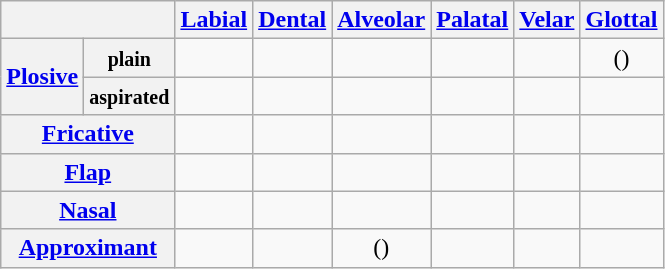<table class="wikitable" style="text-align:center;">
<tr>
<th colspan="2"></th>
<th><a href='#'>Labial</a></th>
<th><a href='#'>Dental</a></th>
<th><a href='#'>Alveolar</a></th>
<th><a href='#'>Palatal</a></th>
<th><a href='#'>Velar</a></th>
<th><a href='#'>Glottal</a></th>
</tr>
<tr>
<th rowspan="2"><a href='#'>Plosive</a></th>
<th><small>plain</small></th>
<td></td>
<td></td>
<td></td>
<td></td>
<td></td>
<td>()</td>
</tr>
<tr>
<th><small>aspirated</small></th>
<td></td>
<td></td>
<td></td>
<td></td>
<td></td>
<td></td>
</tr>
<tr>
<th colspan="2"><a href='#'>Fricative</a></th>
<td></td>
<td></td>
<td></td>
<td></td>
<td></td>
<td></td>
</tr>
<tr>
<th colspan="2"><a href='#'>Flap</a></th>
<td></td>
<td></td>
<td></td>
<td></td>
<td></td>
<td></td>
</tr>
<tr>
<th colspan="2"><a href='#'>Nasal</a></th>
<td></td>
<td></td>
<td></td>
<td></td>
<td></td>
<td></td>
</tr>
<tr>
<th colspan="2"><a href='#'>Approximant</a></th>
<td></td>
<td></td>
<td>()</td>
<td></td>
<td></td>
<td></td>
</tr>
</table>
